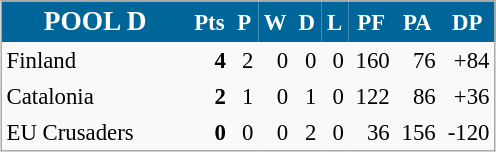<table align=center cellpadding="3" cellspacing="0" style="background: #f9f9f9; border: 1px #aaa solid; border-collapse: collapse; font-size: 95%;" width=330>
<tr bgcolor=#006699 style="color:white;">
<th width=34% style=font-size:120%><strong>POOL D</strong></th>
<th width=5%>Pts</th>
<th width=5%>P</th>
<th width=5%>W</th>
<th width=5%>D</th>
<th width=5%>L</th>
<th width=5%>PF</th>
<th width=5%>PA</th>
<th width=5%>DP</th>
</tr>
<tr align=right>
<td align=left> Finland</td>
<td><strong>4</strong></td>
<td>2</td>
<td>0</td>
<td>0</td>
<td>0</td>
<td>160</td>
<td>76</td>
<td>+84</td>
</tr>
<tr align=right>
<td align=left> Catalonia</td>
<td><strong>2</strong></td>
<td>1</td>
<td>0</td>
<td>1</td>
<td>0</td>
<td>122</td>
<td>86</td>
<td>+36</td>
</tr>
<tr align=right>
<td align=left> EU Crusaders</td>
<td><strong>0</strong></td>
<td>0</td>
<td>0</td>
<td>2</td>
<td>0</td>
<td>36</td>
<td>156</td>
<td>-120</td>
</tr>
</table>
